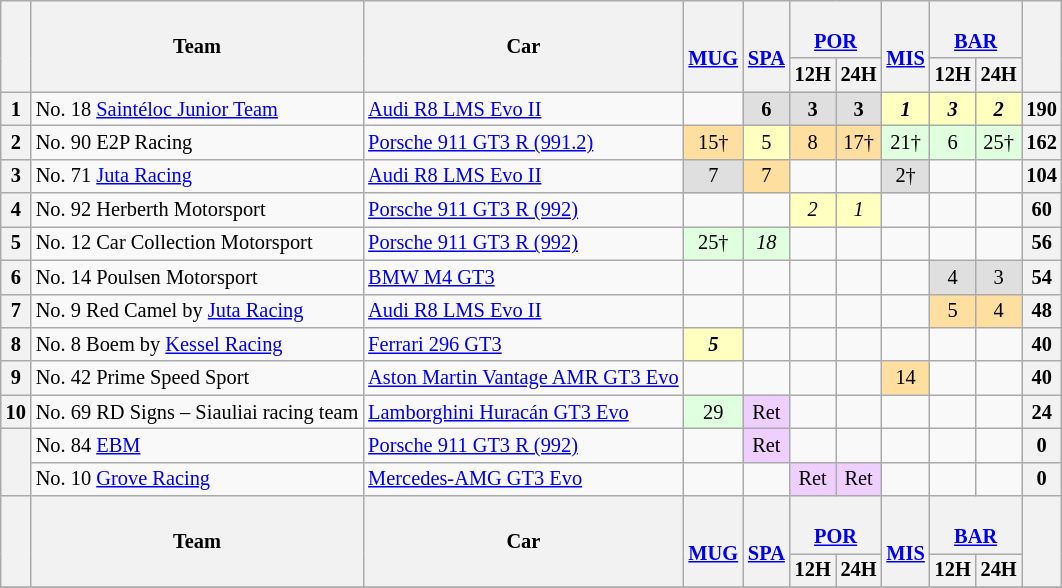<table align=left| class="wikitable" style="font-size: 85%; text-align: center;">
<tr valign="top">
<th rowspan=2 valign=middle></th>
<th rowspan=2 valign=middle>Team</th>
<th rowspan=2 valign=middle>Car</th>
<th rowspan=2 valign=middle><br><a href='#'>MUG</a></th>
<th rowspan=2 valign=middle><br><a href='#'>SPA</a></th>
<th colspan=2><br><a href='#'>POR</a></th>
<th rowspan=2 valign=middle><br><a href='#'>MIS</a></th>
<th colspan=2><br><a href='#'>BAR</a></th>
<th rowspan=2 valign=middle>  </th>
</tr>
<tr>
<th>12H</th>
<th>24H</th>
<th>12H</th>
<th>24H</th>
</tr>
<tr>
<th>1</th>
<td align=left> No. 18 <a href='#'>Saintéloc Junior Team</a></td>
<td align=left><a href='#'>Audi R8 LMS Evo II</a></td>
<td></td>
<td style="background:#DFDFDF;"><strong>6</strong></td>
<td style="background:#DFDFDF;"><strong>3</strong></td>
<td style="background:#DFDFDF;"><strong>3</strong></td>
<td style="background:#FFFFBF;"><strong><em>1</em></strong></td>
<td style="background:#FFFFBF;"><strong><em>3</em></strong></td>
<td style="background:#FFFFBF;"><strong><em>2</em></strong></td>
<th>190</th>
</tr>
<tr>
<th>2</th>
<td align=left> No. 90 E2P Racing</td>
<td align=left><a href='#'>Porsche 911 GT3 R (991.2)</a></td>
<td style="background:#FFDF9F;">15†</td>
<td style="background:#FFFFBF;">5</td>
<td style="background:#FFDF9F;">8</td>
<td style="background:#FFDF9F;">17†</td>
<td style="background:#DFFFDF;">21†</td>
<td style="background:#DFFFDF;">6</td>
<td style="background:#DFFFDF;">25†</td>
<th>162</th>
</tr>
<tr>
<th>3</th>
<td align=left> No. 71 <a href='#'>Juta Racing</a></td>
<td align=left><a href='#'>Audi R8 LMS Evo II</a></td>
<td style="background:#DFDFDF;">7</td>
<td style="background:#FFDF9F;">7</td>
<td></td>
<td></td>
<td style="background:#DFDFDF;">2†</td>
<td></td>
<td></td>
<th>104</th>
</tr>
<tr>
<th>4</th>
<td align=left> No. 92 Herberth Motorsport</td>
<td align=left><a href='#'>Porsche 911 GT3 R (992)</a></td>
<td></td>
<td></td>
<td style="background:#FFFFBF;"><em>2</em></td>
<td style="background:#FFFFBF;"><em>1</em></td>
<td></td>
<td></td>
<td></td>
<th>60</th>
</tr>
<tr>
<th>5</th>
<td align=left> No. 12 Car Collection Motorsport</td>
<td align=left><a href='#'>Porsche 911 GT3 R (992)</a></td>
<td style="background:#DFFFDF;">25†</td>
<td style="background:#DFFFDF;"><em>18</em></td>
<td></td>
<td></td>
<td></td>
<td></td>
<td></td>
<th>56</th>
</tr>
<tr>
<th>6</th>
<td align=left> No. 14 Poulsen Motorsport</td>
<td align=left><a href='#'>BMW M4 GT3</a></td>
<td></td>
<td></td>
<td></td>
<td></td>
<td></td>
<td style="background:#DFDFDF;">4</td>
<td style="background:#DFDFDF;">3</td>
<th>54</th>
</tr>
<tr>
<th>7</th>
<td align=left> No. 9 Red Camel by <a href='#'>Juta Racing</a></td>
<td align=left><a href='#'>Audi R8 LMS Evo II</a></td>
<td></td>
<td></td>
<td></td>
<td></td>
<td></td>
<td style="background:#FFDF9F;">5</td>
<td style="background:#FFDF9F;">4</td>
<th>48</th>
</tr>
<tr>
<th>8</th>
<td align=left> No. 8 Boem by <a href='#'>Kessel Racing</a></td>
<td align=left><a href='#'>Ferrari 296 GT3</a></td>
<td style="background:#FFFFBF;"><strong><em>5</em></strong></td>
<td></td>
<td></td>
<td></td>
<td></td>
<td></td>
<td></td>
<th>40</th>
</tr>
<tr>
<th>9</th>
<td align=left> No. 42 Prime Speed Sport</td>
<td align=left><a href='#'>Aston Martin Vantage AMR GT3 Evo</a></td>
<td></td>
<td></td>
<td></td>
<td></td>
<td style="background:#FFDF9F;">14</td>
<td></td>
<td></td>
<th>40</th>
</tr>
<tr>
<th>10</th>
<td align=left> No. 69 RD Signs – Siauliai racing team</td>
<td align=left><a href='#'>Lamborghini Huracán GT3 Evo</a></td>
<td style="background:#DFFFDF;">29</td>
<td style="background:#EFCFFF;">Ret</td>
<td></td>
<td></td>
<td></td>
<td></td>
<td></td>
<th>24</th>
</tr>
<tr>
<th rowspan=2></th>
<td align=left> No. 84 <a href='#'>EBM</a></td>
<td align=left><a href='#'>Porsche 911 GT3 R (992)</a></td>
<td></td>
<td style="background:#EFCFFF;">Ret</td>
<td></td>
<td></td>
<td></td>
<td></td>
<td></td>
<th>0</th>
</tr>
<tr>
<td align=left> No. 10 <a href='#'>Grove Racing</a></td>
<td align=left><a href='#'>Mercedes-AMG GT3 Evo</a></td>
<td></td>
<td></td>
<td style="background:#EFCFFF;">Ret</td>
<td style="background:#EFCFFF;">Ret</td>
<td></td>
<td></td>
<td></td>
<th>0</th>
</tr>
<tr>
<th rowspan=2 valign=middle></th>
<th rowspan=2 valign=middle>Team</th>
<th rowspan=2 valign=middle>Car</th>
<th rowspan=2 valign=middle><br><a href='#'>MUG</a></th>
<th rowspan=2 valign=middle><br><a href='#'>SPA</a></th>
<th colspan=2><br><a href='#'>POR</a></th>
<th rowspan=2 valign=middle><br><a href='#'>MIS</a></th>
<th colspan=2><br><a href='#'>BAR</a></th>
<th rowspan=2 valign=middle>  </th>
</tr>
<tr>
<th>12H</th>
<th>24H</th>
<th>12H</th>
<th>24H</th>
</tr>
<tr>
</tr>
</table>
